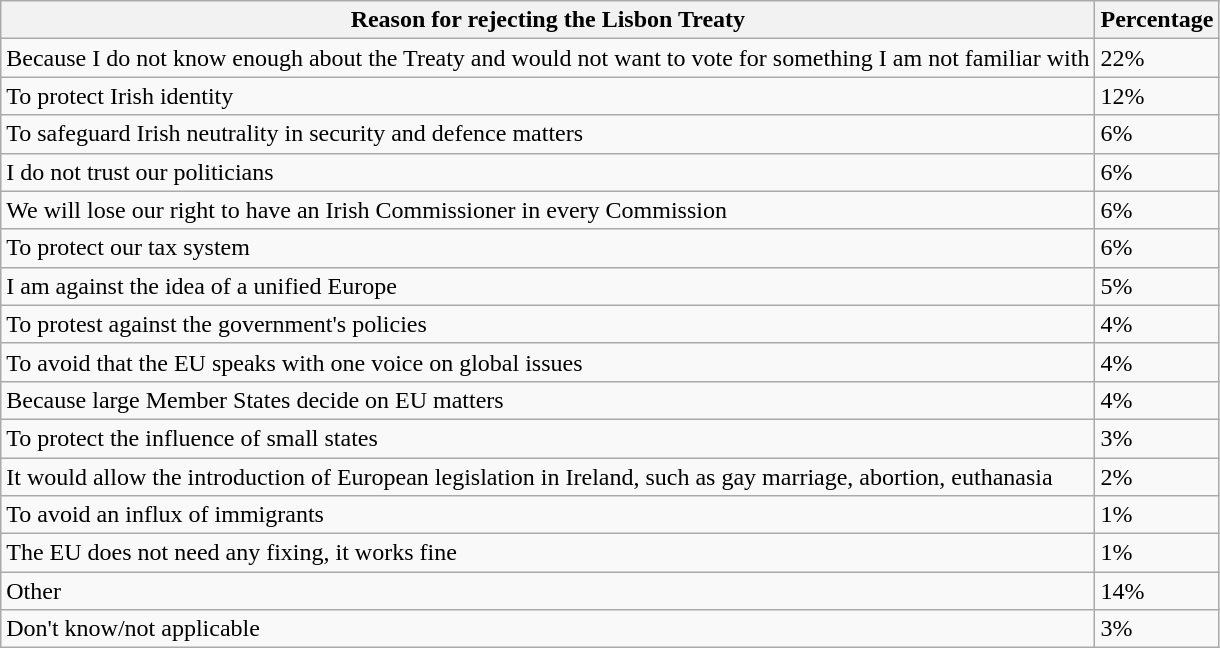<table class="wikitable sortable">
<tr>
<th>Reason for rejecting the Lisbon Treaty</th>
<th>Percentage</th>
</tr>
<tr>
<td>Because I do not know enough about the Treaty and would not want to vote for something I am not familiar with</td>
<td>22%</td>
</tr>
<tr>
<td>To protect Irish identity</td>
<td>12%</td>
</tr>
<tr>
<td>To safeguard Irish neutrality in security and defence matters</td>
<td>6%</td>
</tr>
<tr>
<td>I do not trust our politicians</td>
<td>6%</td>
</tr>
<tr>
<td>We will lose our right to have an Irish Commissioner in every Commission</td>
<td>6%</td>
</tr>
<tr>
<td>To protect our tax system</td>
<td>6%</td>
</tr>
<tr>
<td>I am against the idea of a unified Europe</td>
<td>5%</td>
</tr>
<tr>
<td>To protest against the government's policies</td>
<td>4%</td>
</tr>
<tr>
<td>To avoid that the EU speaks with one voice on global issues</td>
<td>4%</td>
</tr>
<tr>
<td>Because large Member States decide on EU matters</td>
<td>4%</td>
</tr>
<tr>
<td>To protect the influence of small states</td>
<td>3%</td>
</tr>
<tr>
<td>It would allow the introduction of European legislation in Ireland, such as gay marriage, abortion, euthanasia</td>
<td>2%</td>
</tr>
<tr>
<td>To avoid an influx of immigrants</td>
<td>1%</td>
</tr>
<tr>
<td>The EU does not need any fixing, it works fine</td>
<td>1%</td>
</tr>
<tr>
<td>Other</td>
<td>14%</td>
</tr>
<tr>
<td>Don't know/not applicable</td>
<td>3%</td>
</tr>
</table>
